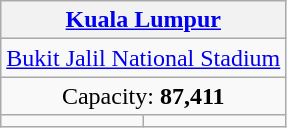<table class="wikitable" style="text-align:center">
<tr>
<th colspan=2><a href='#'>Kuala Lumpur</a></th>
</tr>
<tr>
<td colspan=2><a href='#'>Bukit Jalil National Stadium</a></td>
</tr>
<tr>
<td colspan=2>Capacity: <strong>87,411</strong></td>
</tr>
<tr>
<td></td>
<td></td>
</tr>
</table>
